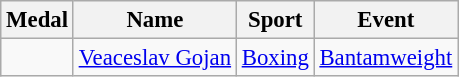<table class="wikitable sortable" style="font-size:95%">
<tr>
<th>Medal</th>
<th>Name</th>
<th>Sport</th>
<th>Event</th>
</tr>
<tr>
<td></td>
<td><a href='#'>Veaceslav Gojan</a></td>
<td><a href='#'>Boxing</a></td>
<td><a href='#'>Bantamweight</a></td>
</tr>
</table>
